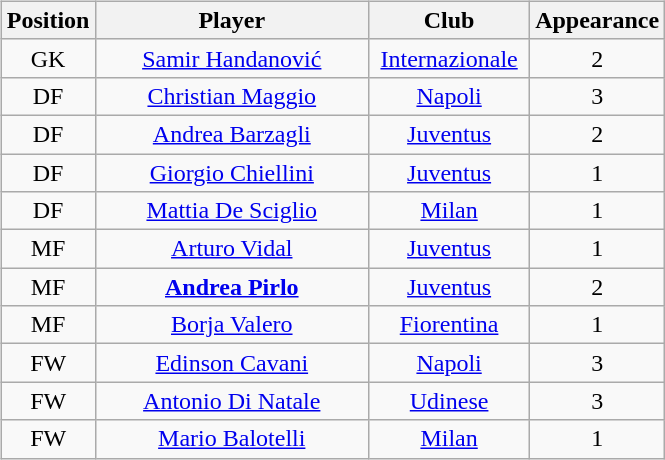<table style="width:100%;">
<tr>
<td width="50%"><br><table class="sortable wikitable" style="text-align: center;">
<tr>
<th>Position</th>
<th>Player</th>
<th>Club</th>
<th>Appearance</th>
</tr>
<tr>
<td>GK</td>
<td style="width:175px;"> <a href='#'>Samir Handanović</a></td>
<td style="width:100px;"><a href='#'>Internazionale</a></td>
<td align="center">2</td>
</tr>
<tr>
<td>DF</td>
<td> <a href='#'>Christian Maggio</a></td>
<td><a href='#'>Napoli</a></td>
<td align="center">3</td>
</tr>
<tr>
<td>DF</td>
<td> <a href='#'>Andrea Barzagli</a></td>
<td><a href='#'>Juventus</a></td>
<td align="center">2</td>
</tr>
<tr>
<td>DF</td>
<td> <a href='#'>Giorgio Chiellini</a></td>
<td><a href='#'>Juventus</a></td>
<td align="center">1</td>
</tr>
<tr>
<td>DF</td>
<td> <a href='#'>Mattia De Sciglio</a></td>
<td><a href='#'>Milan</a></td>
<td align="center">1</td>
</tr>
<tr>
<td>MF</td>
<td> <a href='#'>Arturo Vidal</a></td>
<td><a href='#'>Juventus</a></td>
<td align="center">1</td>
</tr>
<tr>
<td>MF</td>
<td> <strong><a href='#'>Andrea Pirlo</a></strong></td>
<td><a href='#'>Juventus</a></td>
<td align="center">2</td>
</tr>
<tr>
<td>MF</td>
<td> <a href='#'>Borja Valero</a></td>
<td><a href='#'>Fiorentina</a></td>
<td align="center">1</td>
</tr>
<tr>
<td>FW</td>
<td> <a href='#'>Edinson Cavani</a></td>
<td><a href='#'>Napoli</a></td>
<td align="center">3</td>
</tr>
<tr>
<td>FW</td>
<td> <a href='#'>Antonio Di Natale</a></td>
<td><a href='#'>Udinese</a></td>
<td align="center">3</td>
</tr>
<tr>
<td>FW</td>
<td> <a href='#'>Mario Balotelli</a></td>
<td><a href='#'>Milan</a></td>
<td align="center">1</td>
</tr>
</table>
</td>
<td width="50%"><br><div>












</div></td>
</tr>
</table>
